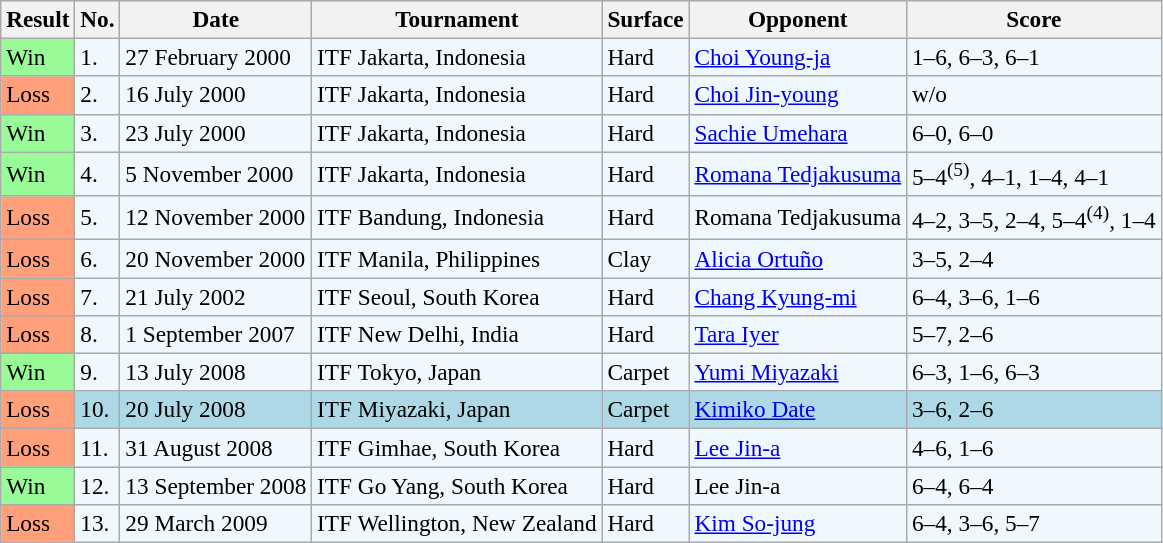<table class="sortable wikitable" style="font-size:97%">
<tr>
<th>Result</th>
<th>No.</th>
<th>Date</th>
<th>Tournament</th>
<th>Surface</th>
<th>Opponent</th>
<th class="unsortable">Score</th>
</tr>
<tr style="background:#f0f8ff;">
<td style="background:#98fb98;">Win</td>
<td>1.</td>
<td>27 February 2000</td>
<td>ITF Jakarta, Indonesia</td>
<td>Hard</td>
<td> <a href='#'>Choi Young-ja</a></td>
<td>1–6, 6–3, 6–1</td>
</tr>
<tr style="background:#f0f8ff;">
<td style="background:#ffa07a;">Loss</td>
<td>2.</td>
<td>16 July 2000</td>
<td>ITF Jakarta, Indonesia</td>
<td>Hard</td>
<td> <a href='#'>Choi Jin-young</a></td>
<td>w/o</td>
</tr>
<tr bgcolor="#f0f8ff">
<td style="background:#98fb98;">Win</td>
<td>3.</td>
<td>23 July 2000</td>
<td>ITF Jakarta, Indonesia</td>
<td>Hard</td>
<td> <a href='#'>Sachie Umehara</a></td>
<td>6–0, 6–0</td>
</tr>
<tr bgcolor="#f0f8ff">
<td style="background:#98fb98;">Win</td>
<td>4.</td>
<td>5 November 2000</td>
<td>ITF Jakarta, Indonesia</td>
<td>Hard</td>
<td> <a href='#'>Romana Tedjakusuma</a></td>
<td>5–4<sup>(5)</sup>, 4–1, 1–4, 4–1</td>
</tr>
<tr bgcolor="#f0f8ff">
<td style="background:#ffa07a;">Loss</td>
<td>5.</td>
<td>12 November 2000</td>
<td>ITF Bandung, Indonesia</td>
<td>Hard</td>
<td> Romana Tedjakusuma</td>
<td>4–2, 3–5, 2–4, 5–4<sup>(4)</sup>, 1–4</td>
</tr>
<tr style="background:#f0f8ff;">
<td style="background:#ffa07a;">Loss</td>
<td>6.</td>
<td>20 November 2000</td>
<td>ITF Manila, Philippines</td>
<td>Clay</td>
<td> <a href='#'>Alicia Ortuño</a></td>
<td>3–5, 2–4</td>
</tr>
<tr bgcolor="#f0f8ff">
<td style="background:#ffa07a;">Loss</td>
<td>7.</td>
<td>21 July 2002</td>
<td>ITF Seoul, South Korea</td>
<td>Hard</td>
<td> <a href='#'>Chang Kyung-mi</a></td>
<td>6–4, 3–6, 1–6</td>
</tr>
<tr bgcolor="#f0f8ff">
<td style="background:#ffa07a;">Loss</td>
<td>8.</td>
<td>1 September 2007</td>
<td>ITF New Delhi, India</td>
<td>Hard</td>
<td> <a href='#'>Tara Iyer</a></td>
<td>5–7, 2–6</td>
</tr>
<tr bgcolor="#f0f8ff">
<td style="background:#98fb98;">Win</td>
<td>9.</td>
<td>13 July 2008</td>
<td>ITF Tokyo, Japan</td>
<td>Carpet</td>
<td> <a href='#'>Yumi Miyazaki</a></td>
<td>6–3, 1–6, 6–3</td>
</tr>
<tr bgcolor="lightblue">
<td style="background:#ffa07a;">Loss</td>
<td>10.</td>
<td>20 July 2008</td>
<td>ITF Miyazaki, Japan</td>
<td>Carpet</td>
<td> <a href='#'>Kimiko Date</a></td>
<td>3–6, 2–6</td>
</tr>
<tr bgcolor="#f0f8ff">
<td style="background:#ffa07a;">Loss</td>
<td>11.</td>
<td>31 August 2008</td>
<td>ITF Gimhae, South Korea</td>
<td>Hard</td>
<td> <a href='#'>Lee Jin-a</a></td>
<td>4–6, 1–6</td>
</tr>
<tr bgcolor="#f0f8ff">
<td style="background:#98fb98;">Win</td>
<td>12.</td>
<td>13 September 2008</td>
<td>ITF Go Yang, South Korea</td>
<td>Hard</td>
<td> Lee Jin-a</td>
<td>6–4, 6–4</td>
</tr>
<tr bgcolor="#f0f8ff">
<td style="background:#ffa07a;">Loss</td>
<td>13.</td>
<td>29 March 2009</td>
<td>ITF Wellington, New Zealand</td>
<td>Hard</td>
<td> <a href='#'>Kim So-jung</a></td>
<td>6–4, 3–6, 5–7</td>
</tr>
</table>
